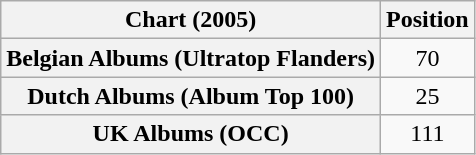<table class="wikitable sortable plainrowheaders" style="text-align:center">
<tr>
<th scope="col">Chart (2005)</th>
<th scope="col">Position</th>
</tr>
<tr>
<th scope="row">Belgian Albums (Ultratop Flanders)</th>
<td>70</td>
</tr>
<tr>
<th scope="row">Dutch Albums (Album Top 100)</th>
<td>25</td>
</tr>
<tr>
<th scope="row">UK Albums (OCC)</th>
<td>111</td>
</tr>
</table>
